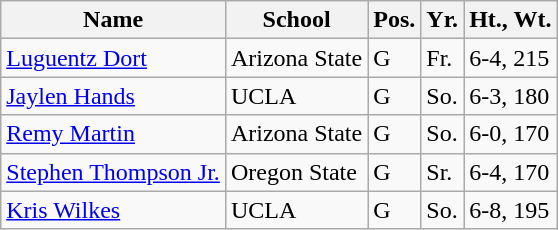<table class="wikitable">
<tr>
<th>Name</th>
<th>School</th>
<th>Pos.</th>
<th>Yr.</th>
<th>Ht., Wt.</th>
</tr>
<tr>
<td><a href='#'>Luguentz Dort</a></td>
<td>Arizona State</td>
<td>G</td>
<td>Fr.</td>
<td>6-4, 215</td>
</tr>
<tr>
<td><a href='#'>Jaylen Hands</a></td>
<td>UCLA</td>
<td>G</td>
<td>So.</td>
<td>6-3, 180</td>
</tr>
<tr>
<td><a href='#'>Remy Martin</a></td>
<td>Arizona State</td>
<td>G</td>
<td>So.</td>
<td>6-0, 170</td>
</tr>
<tr>
<td><a href='#'>Stephen Thompson Jr.</a></td>
<td>Oregon State</td>
<td>G</td>
<td>Sr.</td>
<td>6-4, 170</td>
</tr>
<tr>
<td><a href='#'>Kris Wilkes</a></td>
<td>UCLA</td>
<td>G</td>
<td>So.</td>
<td>6-8, 195</td>
</tr>
</table>
